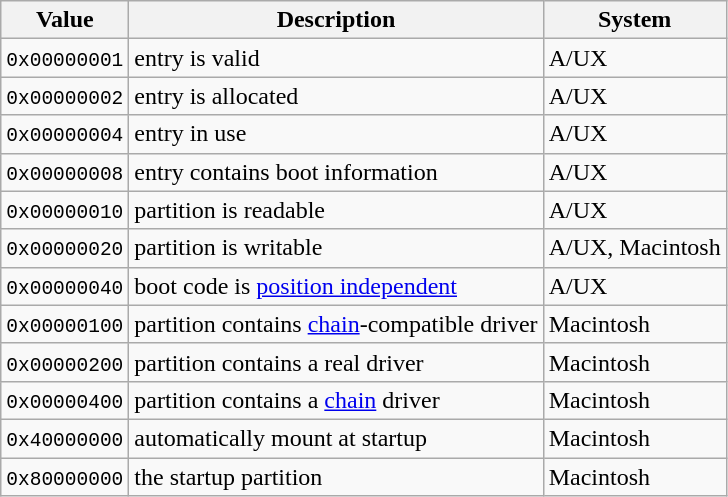<table class="wikitable">
<tr>
<th>Value</th>
<th>Description</th>
<th>System</th>
</tr>
<tr>
<td style="text-align:right"><code>0x00000001</code></td>
<td>entry is valid</td>
<td>A/UX</td>
</tr>
<tr>
<td style="text-align:right"><code>0x00000002</code></td>
<td>entry is allocated</td>
<td>A/UX</td>
</tr>
<tr>
<td style="text-align:right"><code>0x00000004</code></td>
<td>entry in use</td>
<td>A/UX</td>
</tr>
<tr>
<td style="text-align:right"><code>0x00000008</code></td>
<td>entry contains boot information</td>
<td>A/UX</td>
</tr>
<tr>
<td style="text-align:right"><code>0x00000010</code></td>
<td>partition is readable</td>
<td>A/UX</td>
</tr>
<tr>
<td style="text-align:right"><code>0x00000020</code></td>
<td>partition is writable</td>
<td>A/UX, Macintosh</td>
</tr>
<tr>
<td style="text-align:right"><code>0x00000040</code></td>
<td>boot code is <a href='#'>position independent</a></td>
<td>A/UX</td>
</tr>
<tr>
<td style="text-align:right"><code>0x00000100</code></td>
<td>partition contains <a href='#'>chain</a>-compatible driver</td>
<td>Macintosh</td>
</tr>
<tr>
<td style="text-align:right"><code>0x00000200</code></td>
<td>partition contains a real driver</td>
<td>Macintosh</td>
</tr>
<tr>
<td style="text-align:right"><code>0x00000400</code></td>
<td>partition contains a <a href='#'>chain</a> driver</td>
<td>Macintosh</td>
</tr>
<tr>
<td style="text-align:right"><code>0x40000000</code></td>
<td>automatically mount at startup</td>
<td>Macintosh</td>
</tr>
<tr>
<td style="text-align:right"><code>0x80000000</code></td>
<td>the startup partition</td>
<td>Macintosh</td>
</tr>
</table>
